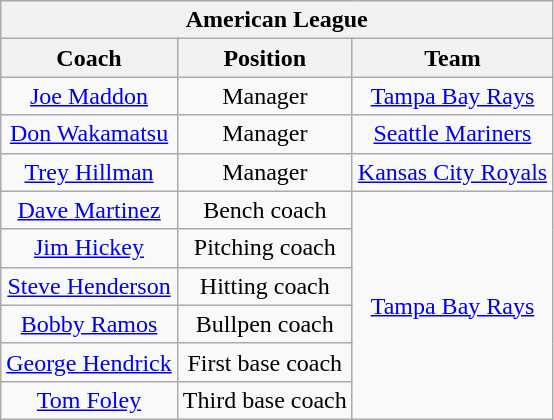<table class="wikitable" style="text-align:center;">
<tr>
<th colspan="3">American League</th>
</tr>
<tr>
<th>Coach</th>
<th>Position</th>
<th>Team</th>
</tr>
<tr>
<td><a href='#'>Joe Maddon</a></td>
<td>Manager</td>
<td><a href='#'>Tampa Bay Rays</a></td>
</tr>
<tr>
<td><a href='#'>Don Wakamatsu</a></td>
<td>Manager</td>
<td><a href='#'>Seattle Mariners</a></td>
</tr>
<tr>
<td><a href='#'>Trey Hillman</a></td>
<td>Manager</td>
<td><a href='#'>Kansas City Royals</a></td>
</tr>
<tr>
<td><a href='#'>Dave Martinez</a></td>
<td>Bench coach</td>
<td rowspan="6"><a href='#'>Tampa Bay Rays</a></td>
</tr>
<tr>
<td><a href='#'>Jim Hickey</a></td>
<td>Pitching coach</td>
</tr>
<tr>
<td><a href='#'>Steve Henderson</a></td>
<td>Hitting coach</td>
</tr>
<tr>
<td><a href='#'>Bobby Ramos</a></td>
<td>Bullpen coach</td>
</tr>
<tr>
<td><a href='#'>George Hendrick</a></td>
<td>First base coach</td>
</tr>
<tr>
<td><a href='#'>Tom Foley</a></td>
<td>Third base coach</td>
</tr>
</table>
